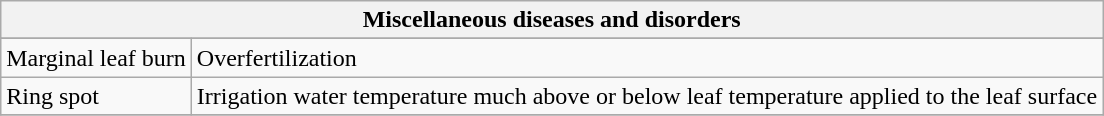<table class="wikitable" style="clear:left">
<tr>
<th colspan=2><strong>Miscellaneous diseases and disorders</strong><br></th>
</tr>
<tr>
</tr>
<tr>
<td>Marginal leaf burn</td>
<td>Overfertilization</td>
</tr>
<tr>
<td>Ring spot</td>
<td>Irrigation water temperature much above or below leaf temperature applied to the leaf surface</td>
</tr>
<tr>
</tr>
</table>
